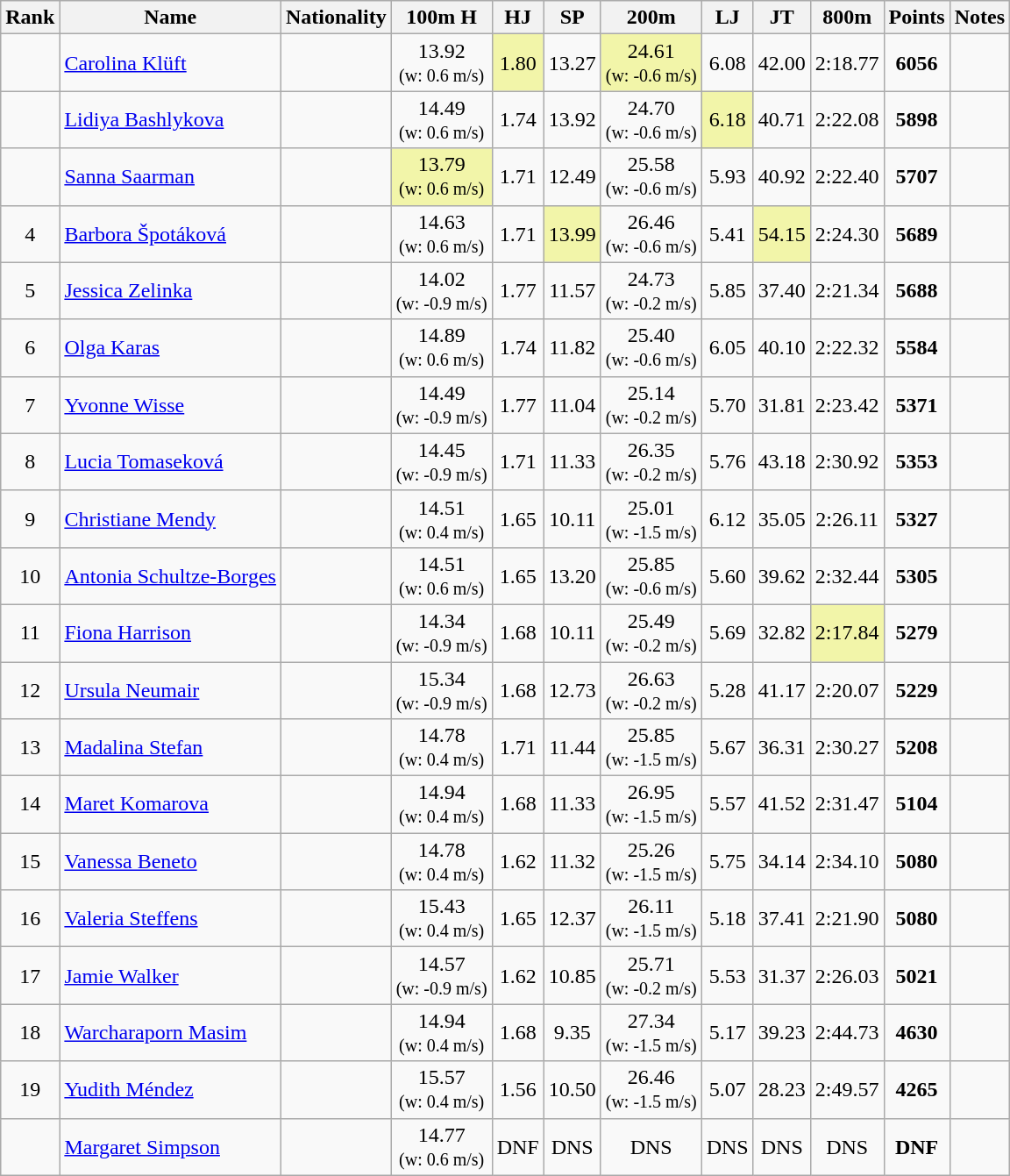<table class="wikitable sortable" style="text-align:center">
<tr>
<th>Rank</th>
<th>Name</th>
<th>Nationality</th>
<th>100m H</th>
<th>HJ</th>
<th>SP</th>
<th>200m</th>
<th>LJ</th>
<th>JT</th>
<th>800m</th>
<th>Points</th>
<th>Notes</th>
</tr>
<tr>
<td></td>
<td align=left><a href='#'>Carolina Klüft</a></td>
<td align=left></td>
<td>13.92<br><small>(w: 0.6 m/s)</small></td>
<td bgcolor=#F2F5A9>1.80</td>
<td>13.27</td>
<td bgcolor=#F2F5A9>24.61<br><small>(w: -0.6 m/s)</small></td>
<td>6.08</td>
<td>42.00</td>
<td>2:18.77</td>
<td><strong>6056</strong></td>
<td></td>
</tr>
<tr>
<td></td>
<td align=left><a href='#'>Lidiya Bashlykova</a></td>
<td align=left></td>
<td>14.49<br><small>(w: 0.6 m/s)</small></td>
<td>1.74</td>
<td>13.92</td>
<td>24.70<br><small>(w: -0.6 m/s)</small></td>
<td bgcolor=#F2F5A9>6.18</td>
<td>40.71</td>
<td>2:22.08</td>
<td><strong>5898</strong></td>
<td></td>
</tr>
<tr>
<td></td>
<td align=left><a href='#'>Sanna Saarman</a></td>
<td align=left></td>
<td bgcolor=#F2F5A9>13.79<br><small>(w: 0.6 m/s)</small></td>
<td>1.71</td>
<td>12.49</td>
<td>25.58<br><small>(w: -0.6 m/s)</small></td>
<td>5.93</td>
<td>40.92</td>
<td>2:22.40</td>
<td><strong>5707</strong></td>
<td></td>
</tr>
<tr>
<td>4</td>
<td align=left><a href='#'>Barbora Špotáková</a></td>
<td align=left></td>
<td>14.63<br><small>(w: 0.6 m/s)</small></td>
<td>1.71</td>
<td bgcolor=#F2F5A9>13.99</td>
<td>26.46<br><small>(w: -0.6 m/s)</small></td>
<td>5.41</td>
<td bgcolor=#F2F5A9>54.15</td>
<td>2:24.30</td>
<td><strong>5689</strong></td>
<td></td>
</tr>
<tr>
<td>5</td>
<td align=left><a href='#'>Jessica Zelinka</a></td>
<td align=left></td>
<td>14.02<br><small>(w: -0.9 m/s)</small></td>
<td>1.77</td>
<td>11.57</td>
<td>24.73<br><small>(w: -0.2 m/s)</small></td>
<td>5.85</td>
<td>37.40</td>
<td>2:21.34</td>
<td><strong>5688</strong></td>
<td></td>
</tr>
<tr>
<td>6</td>
<td align=left><a href='#'>Olga Karas</a></td>
<td align=left></td>
<td>14.89<br><small>(w: 0.6 m/s)</small></td>
<td>1.74</td>
<td>11.82</td>
<td>25.40<br><small>(w: -0.6 m/s)</small></td>
<td>6.05</td>
<td>40.10</td>
<td>2:22.32</td>
<td><strong>5584</strong></td>
<td></td>
</tr>
<tr>
<td>7</td>
<td align=left><a href='#'>Yvonne Wisse</a></td>
<td align=left></td>
<td>14.49<br><small>(w: -0.9 m/s)</small></td>
<td>1.77</td>
<td>11.04</td>
<td>25.14<br><small>(w: -0.2 m/s)</small></td>
<td>5.70</td>
<td>31.81</td>
<td>2:23.42</td>
<td><strong>5371</strong></td>
<td></td>
</tr>
<tr>
<td>8</td>
<td align=left><a href='#'>Lucia Tomaseková</a></td>
<td align=left></td>
<td>14.45<br><small>(w: -0.9 m/s)</small></td>
<td>1.71</td>
<td>11.33</td>
<td>26.35<br><small>(w: -0.2 m/s)</small></td>
<td>5.76</td>
<td>43.18</td>
<td>2:30.92</td>
<td><strong>5353</strong></td>
<td></td>
</tr>
<tr>
<td>9</td>
<td align=left><a href='#'>Christiane Mendy</a></td>
<td align=left></td>
<td>14.51<br><small>(w: 0.4 m/s)</small></td>
<td>1.65</td>
<td>10.11</td>
<td>25.01<br><small>(w: -1.5 m/s)</small></td>
<td>6.12</td>
<td>35.05</td>
<td>2:26.11</td>
<td><strong>5327</strong></td>
<td></td>
</tr>
<tr>
<td>10</td>
<td align=left><a href='#'>Antonia Schultze-Borges</a></td>
<td align=left></td>
<td>14.51<br><small>(w: 0.6 m/s)</small></td>
<td>1.65</td>
<td>13.20</td>
<td>25.85<br><small>(w: -0.6 m/s)</small></td>
<td>5.60</td>
<td>39.62</td>
<td>2:32.44</td>
<td><strong>5305</strong></td>
<td></td>
</tr>
<tr>
<td>11</td>
<td align=left><a href='#'>Fiona Harrison</a></td>
<td align=left></td>
<td>14.34<br><small>(w: -0.9 m/s)</small></td>
<td>1.68</td>
<td>10.11</td>
<td>25.49<br><small>(w: -0.2 m/s)</small></td>
<td>5.69</td>
<td>32.82</td>
<td bgcolor=#F2F5A9>2:17.84</td>
<td><strong>5279</strong></td>
<td></td>
</tr>
<tr>
<td>12</td>
<td align=left><a href='#'>Ursula Neumair</a></td>
<td align=left></td>
<td>15.34<br><small>(w: -0.9 m/s)</small></td>
<td>1.68</td>
<td>12.73</td>
<td>26.63<br><small>(w: -0.2 m/s)</small></td>
<td>5.28</td>
<td>41.17</td>
<td>2:20.07</td>
<td><strong>5229</strong></td>
<td></td>
</tr>
<tr>
<td>13</td>
<td align=left><a href='#'>Madalina Stefan</a></td>
<td align=left></td>
<td>14.78<br><small>(w: 0.4 m/s)</small></td>
<td>1.71</td>
<td>11.44</td>
<td>25.85<br><small>(w: -1.5 m/s)</small></td>
<td>5.67</td>
<td>36.31</td>
<td>2:30.27</td>
<td><strong>5208</strong></td>
<td></td>
</tr>
<tr>
<td>14</td>
<td align=left><a href='#'>Maret Komarova</a></td>
<td align=left></td>
<td>14.94<br><small>(w: 0.4 m/s)</small></td>
<td>1.68</td>
<td>11.33</td>
<td>26.95<br><small>(w: -1.5 m/s)</small></td>
<td>5.57</td>
<td>41.52</td>
<td>2:31.47</td>
<td><strong>5104</strong></td>
<td></td>
</tr>
<tr>
<td>15</td>
<td align=left><a href='#'>Vanessa Beneto</a></td>
<td align=left></td>
<td>14.78<br><small>(w: 0.4 m/s)</small></td>
<td>1.62</td>
<td>11.32</td>
<td>25.26<br><small>(w: -1.5 m/s)</small></td>
<td>5.75</td>
<td>34.14</td>
<td>2:34.10</td>
<td><strong>5080</strong></td>
<td></td>
</tr>
<tr>
<td>16</td>
<td align=left><a href='#'>Valeria Steffens</a></td>
<td align=left></td>
<td>15.43<br><small>(w: 0.4 m/s)</small></td>
<td>1.65</td>
<td>12.37</td>
<td>26.11<br><small>(w: -1.5 m/s)</small></td>
<td>5.18</td>
<td>37.41</td>
<td>2:21.90</td>
<td><strong>5080</strong></td>
<td></td>
</tr>
<tr>
<td>17</td>
<td align=left><a href='#'>Jamie Walker</a></td>
<td align=left></td>
<td>14.57<br><small>(w: -0.9 m/s)</small></td>
<td>1.62</td>
<td>10.85</td>
<td>25.71<br><small>(w: -0.2 m/s)</small></td>
<td>5.53</td>
<td>31.37</td>
<td>2:26.03</td>
<td><strong>5021</strong></td>
<td></td>
</tr>
<tr>
<td>18</td>
<td align=left><a href='#'>Warcharaporn Masim</a></td>
<td align=left></td>
<td>14.94<br><small>(w: 0.4 m/s)</small></td>
<td>1.68</td>
<td>9.35</td>
<td>27.34<br><small>(w: -1.5 m/s)</small></td>
<td>5.17</td>
<td>39.23</td>
<td>2:44.73</td>
<td><strong>4630</strong></td>
<td></td>
</tr>
<tr>
<td>19</td>
<td align=left><a href='#'>Yudith Méndez</a></td>
<td align=left></td>
<td>15.57<br><small>(w: 0.4 m/s)</small></td>
<td>1.56</td>
<td>10.50</td>
<td>26.46<br><small>(w: -1.5 m/s)</small></td>
<td>5.07</td>
<td>28.23</td>
<td>2:49.57</td>
<td><strong>4265</strong></td>
<td></td>
</tr>
<tr>
<td></td>
<td align=left><a href='#'>Margaret Simpson</a></td>
<td align=left></td>
<td>14.77<br><small>(w: 0.6 m/s)</small></td>
<td>DNF</td>
<td>DNS</td>
<td>DNS</td>
<td>DNS</td>
<td>DNS</td>
<td>DNS</td>
<td><strong>DNF</strong></td>
<td></td>
</tr>
</table>
